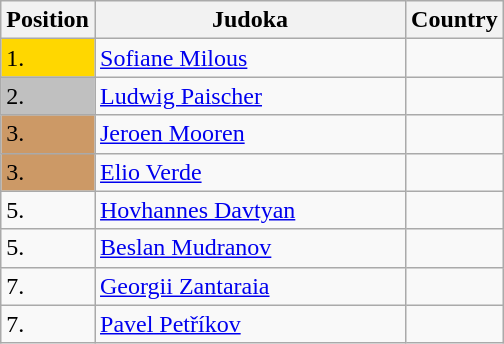<table class=wikitable>
<tr>
<th width=10>Position</th>
<th width=200>Judoka</th>
<th>Country</th>
</tr>
<tr>
<td bgcolor=gold>1.</td>
<td><a href='#'>Sofiane Milous</a></td>
<td></td>
</tr>
<tr>
<td bgcolor="silver">2.</td>
<td><a href='#'>Ludwig Paischer</a></td>
<td></td>
</tr>
<tr>
<td bgcolor="CC9966">3.</td>
<td><a href='#'>Jeroen Mooren</a></td>
<td></td>
</tr>
<tr>
<td bgcolor="CC9966">3.</td>
<td><a href='#'>Elio Verde</a></td>
<td></td>
</tr>
<tr>
<td>5.</td>
<td><a href='#'>Hovhannes Davtyan</a></td>
<td></td>
</tr>
<tr>
<td>5.</td>
<td><a href='#'>Beslan Mudranov</a></td>
<td></td>
</tr>
<tr>
<td>7.</td>
<td><a href='#'>Georgii Zantaraia</a></td>
<td></td>
</tr>
<tr>
<td>7.</td>
<td><a href='#'>Pavel Petříkov</a></td>
<td></td>
</tr>
</table>
